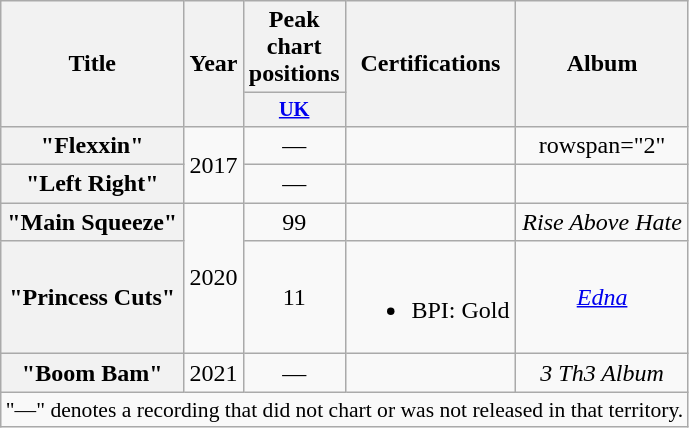<table class="wikitable plainrowheaders" style="text-align:center;">
<tr>
<th scope="col" rowspan="2">Title</th>
<th scope="col" rowspan="2">Year</th>
<th scope="col" colspan="1">Peak chart positions</th>
<th scope="col" rowspan="2">Certifications</th>
<th scope="col" rowspan="2">Album</th>
</tr>
<tr>
<th scope="col" style="width:3em;font-size:85%;"><a href='#'>UK</a><br></th>
</tr>
<tr>
<th scope="row">"Flexxin"<br></th>
<td rowspan="2">2017</td>
<td>—</td>
<td></td>
<td>rowspan="2" </td>
</tr>
<tr>
<th scope="row">"Left Right"<br></th>
<td>—</td>
<td></td>
</tr>
<tr>
<th scope="row">"Main Squeeze"<br></th>
<td rowspan="2">2020</td>
<td>99</td>
<td></td>
<td><em>Rise Above Hate</em></td>
</tr>
<tr>
<th scope="row">"Princess Cuts"<br></th>
<td>11</td>
<td><br><ul><li>BPI: Gold</li></ul></td>
<td><em><a href='#'>Edna</a></em></td>
</tr>
<tr>
<th scope="row">"Boom Bam"<br></th>
<td>2021</td>
<td>—</td>
<td></td>
<td><em>3 Th3 Album</em></td>
</tr>
<tr>
<td colspan="10" style="font-size:90%">"—" denotes a recording that did not chart or was not released in that territory.</td>
</tr>
</table>
